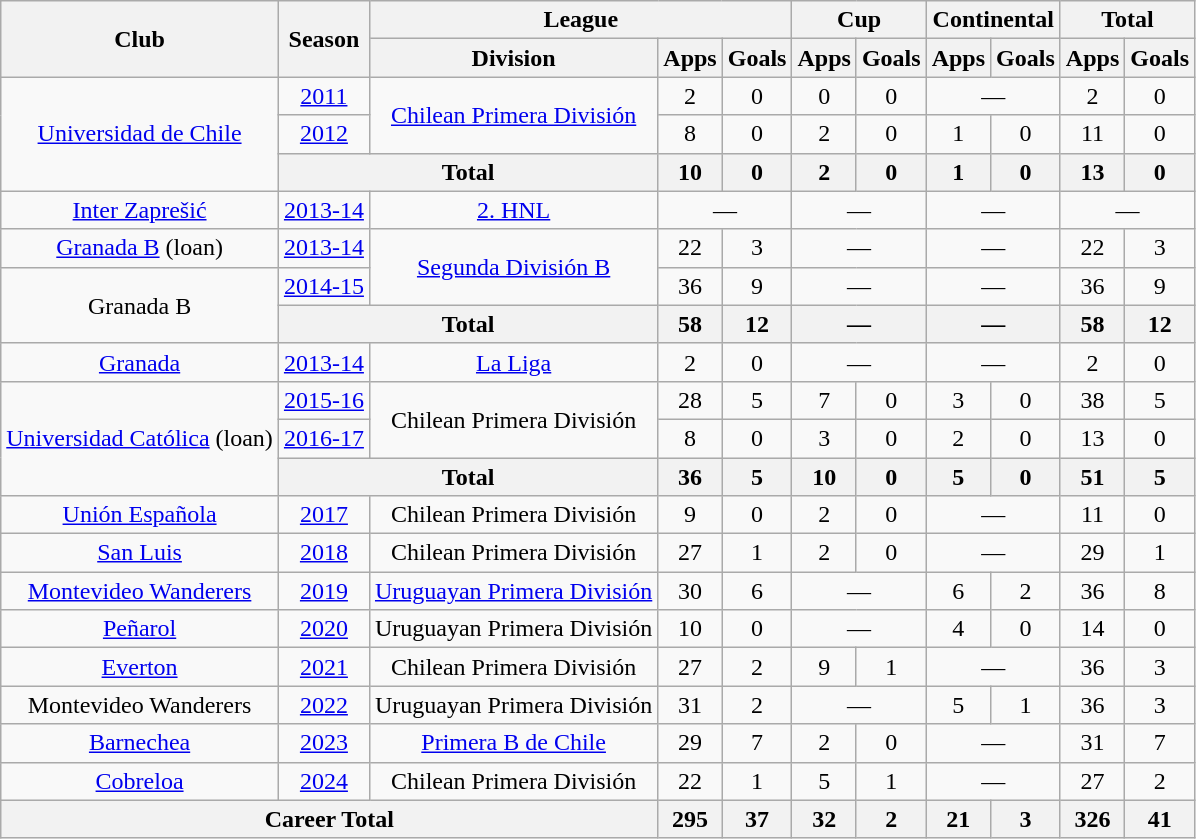<table class="wikitable" style="text-align: center">
<tr>
<th rowspan="2">Club</th>
<th rowspan="2">Season</th>
<th colspan="3">League</th>
<th colspan="2">Cup</th>
<th colspan="2">Continental</th>
<th colspan="2">Total</th>
</tr>
<tr>
<th>Division</th>
<th>Apps</th>
<th>Goals</th>
<th>Apps</th>
<th>Goals</th>
<th>Apps</th>
<th>Goals</th>
<th>Apps</th>
<th>Goals</th>
</tr>
<tr>
<td rowspan="3"><a href='#'>Universidad de Chile</a></td>
<td><a href='#'>2011</a></td>
<td rowspan="2"><a href='#'>Chilean Primera División</a></td>
<td>2</td>
<td>0</td>
<td>0</td>
<td>0</td>
<td colspan="2">—</td>
<td>2</td>
<td>0</td>
</tr>
<tr>
<td><a href='#'>2012</a></td>
<td>8</td>
<td>0</td>
<td>2</td>
<td>0</td>
<td>1</td>
<td>0</td>
<td>11</td>
<td>0</td>
</tr>
<tr>
<th colspan="2">Total</th>
<th>10</th>
<th>0</th>
<th>2</th>
<th>0</th>
<th>1</th>
<th>0</th>
<th>13</th>
<th>0</th>
</tr>
<tr>
<td><a href='#'>Inter Zaprešić</a></td>
<td><a href='#'>2013-14</a></td>
<td><a href='#'>2. HNL</a></td>
<td colspan="2">—</td>
<td colspan="2">—</td>
<td colspan="2">—</td>
<td colspan="2">—</td>
</tr>
<tr>
<td><a href='#'>Granada B</a> (loan)</td>
<td><a href='#'>2013-14</a></td>
<td rowspan="2"><a href='#'>Segunda División B</a></td>
<td>22</td>
<td>3</td>
<td colspan="2">—</td>
<td colspan="2">—</td>
<td>22</td>
<td>3</td>
</tr>
<tr>
<td rowspan="2">Granada B</td>
<td><a href='#'>2014-15</a></td>
<td>36</td>
<td>9</td>
<td colspan="2">—</td>
<td colspan="2">—</td>
<td>36</td>
<td>9</td>
</tr>
<tr>
<th colspan="2">Total</th>
<th>58</th>
<th>12</th>
<th colspan="2">—</th>
<th colspan="2">—</th>
<th>58</th>
<th>12</th>
</tr>
<tr>
<td><a href='#'>Granada</a></td>
<td><a href='#'>2013-14</a></td>
<td><a href='#'>La Liga</a></td>
<td>2</td>
<td>0</td>
<td colspan="2">—</td>
<td colspan="2">—</td>
<td>2</td>
<td>0</td>
</tr>
<tr>
<td rowspan="3"><a href='#'>Universidad Católica</a> (loan)</td>
<td><a href='#'>2015-16</a></td>
<td rowspan="2">Chilean Primera División</td>
<td>28</td>
<td>5</td>
<td>7</td>
<td>0</td>
<td>3</td>
<td>0</td>
<td>38</td>
<td>5</td>
</tr>
<tr>
<td><a href='#'>2016-17</a></td>
<td>8</td>
<td>0</td>
<td>3</td>
<td>0</td>
<td>2</td>
<td>0</td>
<td>13</td>
<td>0</td>
</tr>
<tr>
<th colspan="2">Total</th>
<th>36</th>
<th>5</th>
<th>10</th>
<th>0</th>
<th>5</th>
<th>0</th>
<th>51</th>
<th>5</th>
</tr>
<tr>
<td><a href='#'>Unión Española</a></td>
<td><a href='#'>2017</a></td>
<td>Chilean Primera División</td>
<td>9</td>
<td>0</td>
<td>2</td>
<td>0</td>
<td colspan="2">—</td>
<td>11</td>
<td>0</td>
</tr>
<tr>
<td><a href='#'>San Luis</a></td>
<td><a href='#'>2018</a></td>
<td>Chilean Primera División</td>
<td>27</td>
<td>1</td>
<td>2</td>
<td>0</td>
<td colspan="2">—</td>
<td>29</td>
<td>1</td>
</tr>
<tr>
<td><a href='#'>Montevideo Wanderers</a></td>
<td><a href='#'>2019</a></td>
<td><a href='#'>Uruguayan Primera División</a></td>
<td>30</td>
<td>6</td>
<td colspan="2">—</td>
<td>6</td>
<td>2</td>
<td>36</td>
<td>8</td>
</tr>
<tr>
<td><a href='#'>Peñarol</a></td>
<td><a href='#'>2020</a></td>
<td>Uruguayan Primera División</td>
<td>10</td>
<td>0</td>
<td colspan="2">—</td>
<td>4</td>
<td>0</td>
<td>14</td>
<td>0</td>
</tr>
<tr>
<td><a href='#'>Everton</a></td>
<td><a href='#'>2021</a></td>
<td>Chilean Primera División</td>
<td>27</td>
<td>2</td>
<td>9</td>
<td>1</td>
<td colspan="2">—</td>
<td>36</td>
<td>3</td>
</tr>
<tr>
<td>Montevideo Wanderers</td>
<td><a href='#'>2022</a></td>
<td>Uruguayan Primera División</td>
<td>31</td>
<td>2</td>
<td colspan="2">—</td>
<td>5</td>
<td>1</td>
<td>36</td>
<td>3</td>
</tr>
<tr>
<td><a href='#'>Barnechea</a></td>
<td><a href='#'>2023</a></td>
<td><a href='#'>Primera B de Chile</a></td>
<td>29</td>
<td>7</td>
<td>2</td>
<td>0</td>
<td colspan="2">—</td>
<td>31</td>
<td>7</td>
</tr>
<tr>
<td><a href='#'>Cobreloa</a></td>
<td><a href='#'>2024</a></td>
<td>Chilean Primera División</td>
<td>22</td>
<td>1</td>
<td>5</td>
<td>1</td>
<td colspan="2">—</td>
<td>27</td>
<td>2</td>
</tr>
<tr>
<th colspan="3">Career Total</th>
<th>295</th>
<th>37</th>
<th>32</th>
<th>2</th>
<th>21</th>
<th>3</th>
<th>326</th>
<th>41</th>
</tr>
</table>
